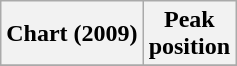<table class="wikitable plainrowheaders">
<tr>
<th>Chart (2009)</th>
<th>Peak<br>position</th>
</tr>
<tr>
</tr>
</table>
